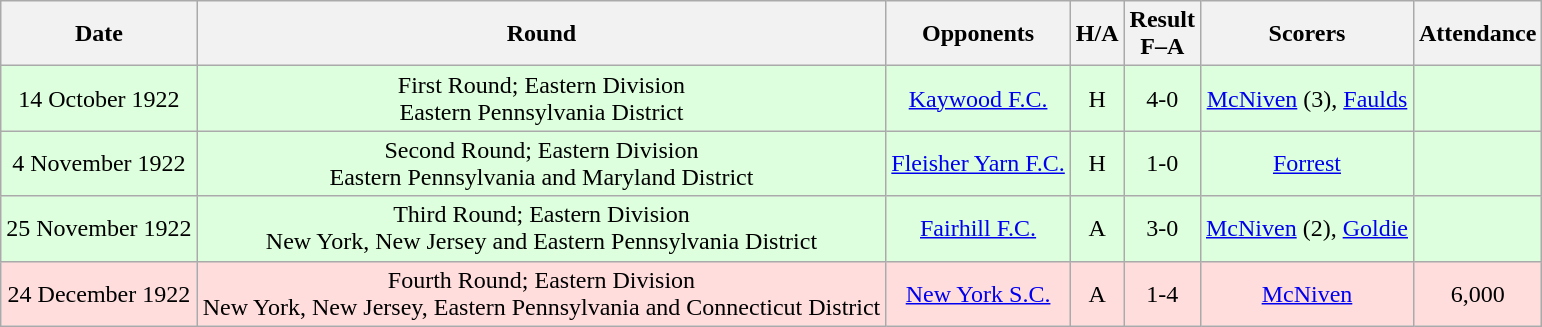<table class="wikitable" style="text-align:center">
<tr>
<th>Date</th>
<th>Round</th>
<th>Opponents</th>
<th>H/A</th>
<th>Result<br>F–A</th>
<th>Scorers</th>
<th>Attendance</th>
</tr>
<tr bgcolor="#ddffdd">
<td>14 October 1922</td>
<td>First Round; Eastern Division<br>Eastern Pennsylvania District</td>
<td><a href='#'>Kaywood F.C.</a></td>
<td>H</td>
<td>4-0</td>
<td><a href='#'>McNiven</a> (3), <a href='#'>Faulds</a></td>
<td></td>
</tr>
<tr bgcolor="#ddffdd">
<td>4 November 1922</td>
<td>Second Round; Eastern Division<br>Eastern Pennsylvania and Maryland District</td>
<td><a href='#'>Fleisher Yarn F.C.</a></td>
<td>H</td>
<td>1-0</td>
<td><a href='#'>Forrest</a></td>
<td></td>
</tr>
<tr bgcolor="#ddffdd">
<td>25 November 1922</td>
<td>Third Round; Eastern Division<br>New York, New Jersey and Eastern Pennsylvania District</td>
<td><a href='#'>Fairhill F.C.</a></td>
<td>A</td>
<td>3-0</td>
<td><a href='#'>McNiven</a> (2), <a href='#'>Goldie</a></td>
<td></td>
</tr>
<tr bgcolor="#ffdddd">
<td>24 December 1922</td>
<td>Fourth Round; Eastern Division<br>New York, New Jersey, Eastern Pennsylvania and Connecticut District</td>
<td><a href='#'>New York S.C.</a></td>
<td>A</td>
<td>1-4</td>
<td><a href='#'>McNiven</a></td>
<td>6,000</td>
</tr>
</table>
